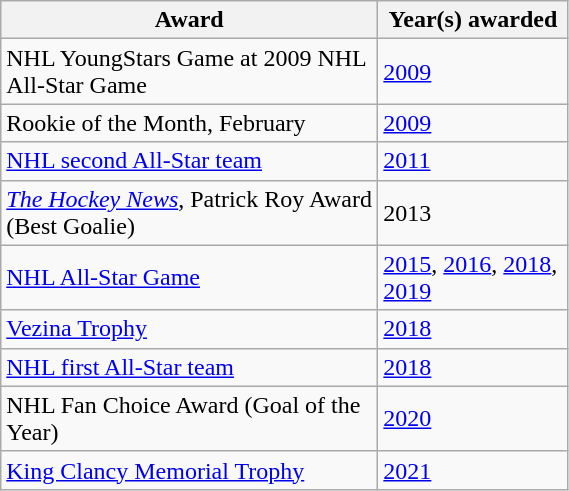<table class="wikitable" style="width:30%;">
<tr>
<th>Award</th>
<th>Year(s) awarded</th>
</tr>
<tr>
<td>NHL YoungStars Game at 2009 NHL All-Star Game</td>
<td><a href='#'>2009</a></td>
</tr>
<tr>
<td>Rookie of the Month, February</td>
<td><a href='#'>2009</a></td>
</tr>
<tr>
<td><a href='#'>NHL second All-Star team</a></td>
<td><a href='#'>2011</a></td>
</tr>
<tr>
<td><em><a href='#'>The Hockey News</a></em>, Patrick Roy Award (Best Goalie)</td>
<td>2013</td>
</tr>
<tr>
<td><a href='#'>NHL All-Star Game</a></td>
<td><a href='#'>2015</a>, <a href='#'>2016</a>, <a href='#'>2018</a>, <a href='#'>2019</a></td>
</tr>
<tr>
<td><a href='#'>Vezina Trophy</a></td>
<td><a href='#'>2018</a></td>
</tr>
<tr>
<td><a href='#'>NHL first All-Star team</a></td>
<td><a href='#'>2018</a></td>
</tr>
<tr>
<td>NHL Fan Choice Award (Goal of the Year)</td>
<td><a href='#'>2020</a></td>
</tr>
<tr>
<td><a href='#'>King Clancy Memorial Trophy</a></td>
<td><a href='#'>2021</a></td>
</tr>
</table>
